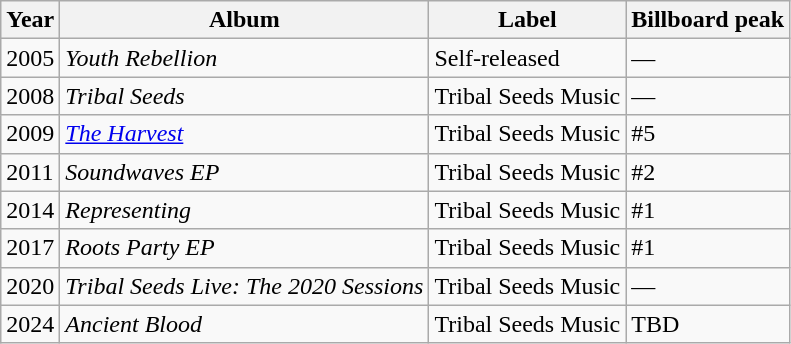<table class="wikitable">
<tr>
<th>Year</th>
<th>Album</th>
<th>Label</th>
<th>Billboard peak</th>
</tr>
<tr>
<td>2005</td>
<td><em>Youth Rebellion</em></td>
<td>Self-released</td>
<td>—</td>
</tr>
<tr>
<td>2008</td>
<td><em>Tribal Seeds</em></td>
<td>Tribal Seeds Music</td>
<td>—</td>
</tr>
<tr>
<td>2009</td>
<td><em><a href='#'>The Harvest</a></em></td>
<td>Tribal  Seeds Music</td>
<td>#5</td>
</tr>
<tr>
<td>2011</td>
<td><em>Soundwaves EP</em></td>
<td>Tribal Seeds Music</td>
<td>#2</td>
</tr>
<tr>
<td>2014</td>
<td><em>Representing</em></td>
<td>Tribal Seeds Music</td>
<td>#1</td>
</tr>
<tr>
<td>2017</td>
<td><em>Roots Party EP</em></td>
<td>Tribal Seeds Music</td>
<td>#1</td>
</tr>
<tr>
<td>2020</td>
<td><em>Tribal Seeds Live: The 2020 Sessions</em></td>
<td>Tribal Seeds Music</td>
<td>—</td>
</tr>
<tr>
<td>2024</td>
<td><em>Ancient Blood</em></td>
<td>Tribal Seeds Music</td>
<td>TBD</td>
</tr>
</table>
